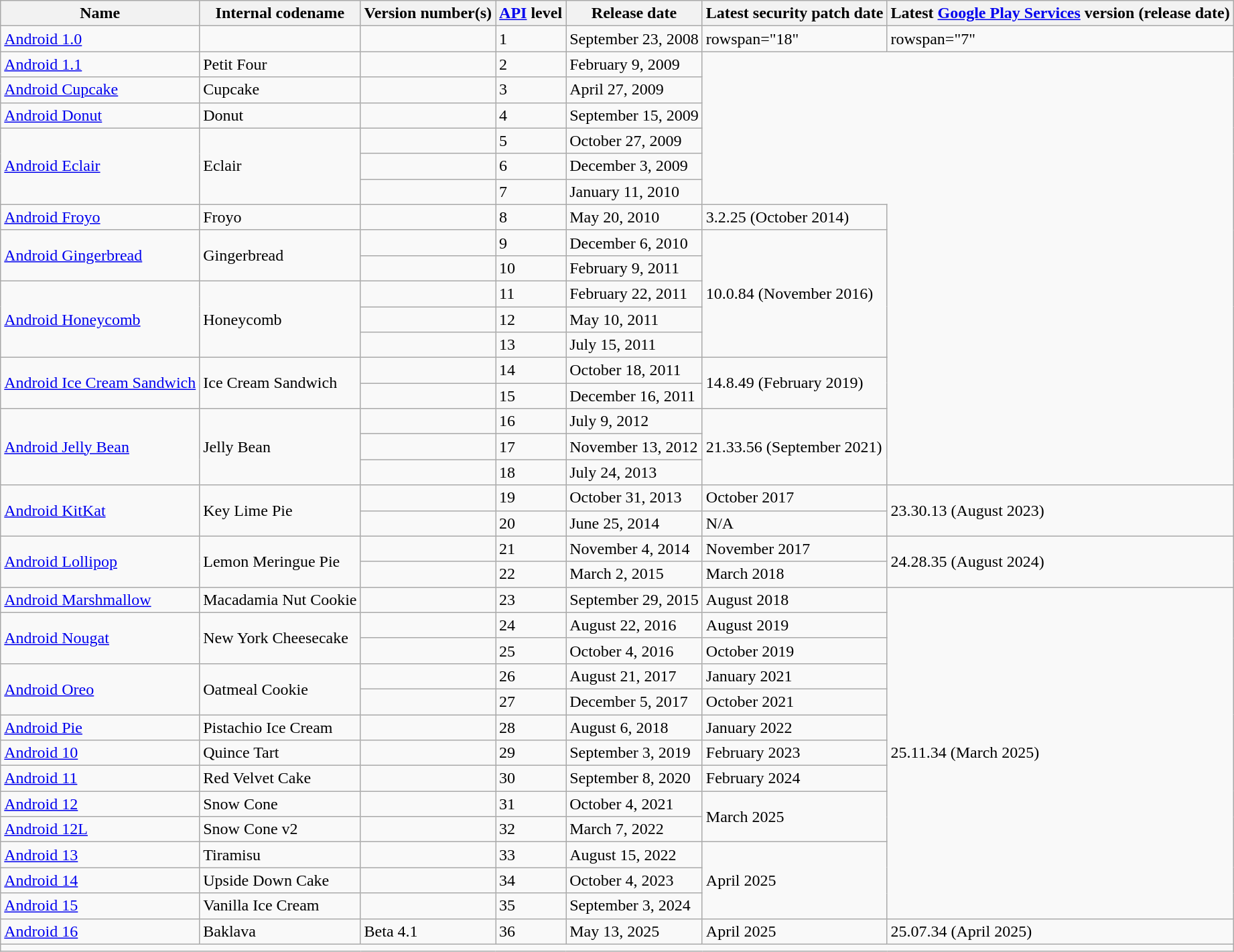<table class="wikitable">
<tr>
<th>Name</th>
<th>Internal codename</th>
<th>Version number(s)</th>
<th><a href='#'>API</a> level</th>
<th>Release date</th>
<th>Latest security patch date</th>
<th>Latest <a href='#'>Google Play Services</a> version (release date)</th>
</tr>
<tr>
<td><a href='#'>Android 1.0</a></td>
<td></td>
<td></td>
<td>1</td>
<td>September 23, 2008</td>
<td>rowspan="18" </td>
<td>rowspan="7" </td>
</tr>
<tr>
<td><a href='#'>Android 1.1</a></td>
<td>Petit Four</td>
<td></td>
<td>2</td>
<td>February 9, 2009</td>
</tr>
<tr>
<td><a href='#'>Android Cupcake</a></td>
<td>Cupcake</td>
<td></td>
<td>3</td>
<td>April 27, 2009</td>
</tr>
<tr>
<td><a href='#'>Android Donut</a></td>
<td>Donut</td>
<td></td>
<td>4</td>
<td>September 15, 2009</td>
</tr>
<tr>
<td rowspan="3"><a href='#'>Android Eclair</a></td>
<td rowspan="3">Eclair</td>
<td></td>
<td>5</td>
<td>October 27, 2009</td>
</tr>
<tr>
<td></td>
<td>6</td>
<td>December 3, 2009</td>
</tr>
<tr>
<td></td>
<td>7</td>
<td>January 11, 2010</td>
</tr>
<tr>
<td><a href='#'>Android Froyo</a></td>
<td>Froyo</td>
<td></td>
<td>8</td>
<td>May 20, 2010</td>
<td>3.2.25 (October 2014)</td>
</tr>
<tr>
<td rowspan="2"><a href='#'>Android Gingerbread</a></td>
<td rowspan="2">Gingerbread</td>
<td></td>
<td>9</td>
<td>December 6, 2010</td>
<td rowspan="5">10.0.84 (November 2016)</td>
</tr>
<tr>
<td></td>
<td>10</td>
<td>February 9, 2011</td>
</tr>
<tr>
<td rowspan="3"><a href='#'>Android Honeycomb</a></td>
<td rowspan="3">Honeycomb</td>
<td></td>
<td>11</td>
<td>February 22, 2011</td>
</tr>
<tr>
<td></td>
<td>12</td>
<td>May 10, 2011</td>
</tr>
<tr>
<td></td>
<td>13</td>
<td>July 15, 2011</td>
</tr>
<tr>
<td rowspan="2"><a href='#'>Android Ice Cream Sandwich</a></td>
<td rowspan="2">Ice Cream Sandwich</td>
<td></td>
<td>14</td>
<td>October 18, 2011</td>
<td rowspan="2">14.8.49 (February 2019)</td>
</tr>
<tr>
<td></td>
<td>15</td>
<td>December 16, 2011</td>
</tr>
<tr>
<td rowspan="3"><a href='#'>Android Jelly Bean</a></td>
<td rowspan="3">Jelly Bean</td>
<td></td>
<td>16</td>
<td>July 9, 2012</td>
<td rowspan="3">21.33.56 (September 2021)</td>
</tr>
<tr>
<td></td>
<td>17</td>
<td>November 13, 2012</td>
</tr>
<tr>
<td></td>
<td>18</td>
<td>July 24, 2013</td>
</tr>
<tr>
<td rowspan="2"><a href='#'>Android KitKat</a></td>
<td rowspan="2">Key Lime Pie</td>
<td></td>
<td>19</td>
<td>October 31, 2013</td>
<td>October 2017</td>
<td rowspan="2">23.30.13 (August 2023)</td>
</tr>
<tr>
<td></td>
<td>20</td>
<td>June 25, 2014</td>
<td>N/A</td>
</tr>
<tr>
<td rowspan="2"><a href='#'>Android Lollipop</a></td>
<td rowspan="2">Lemon Meringue Pie</td>
<td></td>
<td>21</td>
<td>November 4, 2014</td>
<td>November 2017</td>
<td rowspan="2">24.28.35 (August 2024)</td>
</tr>
<tr>
<td></td>
<td>22</td>
<td>March 2, 2015</td>
<td>March 2018</td>
</tr>
<tr>
<td><a href='#'>Android Marshmallow</a></td>
<td>Macadamia Nut Cookie</td>
<td></td>
<td>23</td>
<td>September 29, 2015</td>
<td>August 2018</td>
<td rowspan="13">25.11.34 (March 2025)</td>
</tr>
<tr>
<td rowspan="2"><a href='#'>Android Nougat</a></td>
<td rowspan="2">New York Cheesecake</td>
<td></td>
<td>24</td>
<td>August 22, 2016</td>
<td>August 2019</td>
</tr>
<tr>
<td></td>
<td>25</td>
<td>October 4, 2016</td>
<td>October 2019</td>
</tr>
<tr>
<td rowspan="2"><a href='#'>Android Oreo</a></td>
<td rowspan="2">Oatmeal Cookie</td>
<td></td>
<td>26</td>
<td>August 21, 2017</td>
<td>January 2021</td>
</tr>
<tr>
<td></td>
<td>27</td>
<td>December 5, 2017</td>
<td>October 2021</td>
</tr>
<tr>
<td><a href='#'>Android Pie</a></td>
<td>Pistachio Ice Cream</td>
<td></td>
<td>28</td>
<td>August 6, 2018</td>
<td>January 2022</td>
</tr>
<tr>
<td><a href='#'>Android 10</a></td>
<td>Quince Tart</td>
<td></td>
<td>29</td>
<td>September 3, 2019</td>
<td>February 2023</td>
</tr>
<tr>
<td><a href='#'>Android 11</a></td>
<td>Red Velvet Cake</td>
<td></td>
<td>30</td>
<td>September 8, 2020</td>
<td>February 2024</td>
</tr>
<tr>
<td><a href='#'>Android 12</a></td>
<td>Snow Cone</td>
<td></td>
<td>31</td>
<td>October 4, 2021</td>
<td rowspan="2">March 2025</td>
</tr>
<tr>
<td><a href='#'>Android 12L</a></td>
<td>Snow Cone v2</td>
<td></td>
<td>32</td>
<td>March 7, 2022</td>
</tr>
<tr>
<td><a href='#'>Android 13</a></td>
<td>Tiramisu</td>
<td></td>
<td>33</td>
<td>August 15, 2022</td>
<td rowspan="3">April 2025</td>
</tr>
<tr>
<td><a href='#'>Android 14</a></td>
<td>Upside Down Cake</td>
<td></td>
<td>34</td>
<td>October 4, 2023</td>
</tr>
<tr>
<td><a href='#'>Android 15</a></td>
<td>Vanilla Ice Cream</td>
<td></td>
<td>35</td>
<td>September 3, 2024</td>
</tr>
<tr>
<td><a href='#'>Android 16</a></td>
<td>Baklava</td>
<td> Beta 4.1</td>
<td>36</td>
<td>May 13, 2025</td>
<td>April 2025</td>
<td>25.07.34 (April 2025)</td>
</tr>
<tr>
<td colspan="7"></td>
</tr>
</table>
